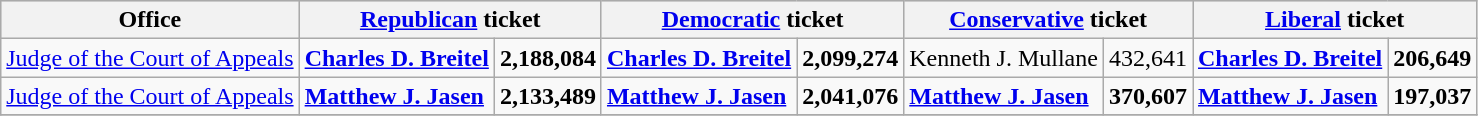<table class=wikitable>
<tr bgcolor=lightgrey>
<th>Office</th>
<th colspan="2" ><a href='#'>Republican</a> ticket</th>
<th colspan="2" ><a href='#'>Democratic</a> ticket</th>
<th colspan="2" ><a href='#'>Conservative</a> ticket</th>
<th colspan="2" ><a href='#'>Liberal</a> ticket</th>
</tr>
<tr>
<td><a href='#'>Judge of the Court of Appeals</a></td>
<td><strong><a href='#'>Charles D. Breitel</a></strong></td>
<td align="right"><strong>2,188,084</strong></td>
<td><strong><a href='#'>Charles D. Breitel</a></strong></td>
<td align="right"><strong>2,099,274</strong></td>
<td>Kenneth J. Mullane</td>
<td align="right">432,641</td>
<td><strong><a href='#'>Charles D. Breitel</a></strong></td>
<td align="right"><strong>206,649</strong></td>
</tr>
<tr>
<td><a href='#'>Judge of the Court of Appeals</a></td>
<td><strong><a href='#'>Matthew J. Jasen</a></strong></td>
<td align="right"><strong>2,133,489</strong></td>
<td><strong><a href='#'>Matthew J. Jasen</a></strong></td>
<td align="right"><strong>2,041,076</strong></td>
<td><strong><a href='#'>Matthew J. Jasen</a></strong></td>
<td align="right"><strong>370,607</strong></td>
<td><strong><a href='#'>Matthew J. Jasen</a></strong></td>
<td align="right"><strong>197,037</strong></td>
</tr>
<tr>
</tr>
</table>
